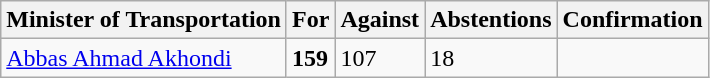<table class="wikitable">
<tr>
<th>Minister of Transportation</th>
<th>For</th>
<th>Against</th>
<th>Abstentions</th>
<th>Confirmation</th>
</tr>
<tr>
<td><a href='#'>Abbas Ahmad Akhondi</a></td>
<td><strong>159</strong></td>
<td>107</td>
<td>18</td>
<td></td>
</tr>
</table>
